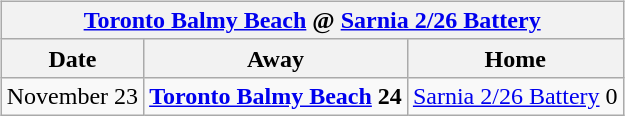<table cellspacing="10">
<tr>
<td valign="top"><br><table class="wikitable">
<tr>
<th colspan="4"><a href='#'>Toronto Balmy Beach</a> @ <a href='#'>Sarnia 2/26 Battery</a></th>
</tr>
<tr>
<th>Date</th>
<th>Away</th>
<th>Home</th>
</tr>
<tr>
<td>November 23</td>
<td><strong><a href='#'>Toronto Balmy Beach</a> 24</strong></td>
<td><a href='#'>Sarnia 2/26 Battery</a> 0</td>
</tr>
</table>
</td>
</tr>
</table>
